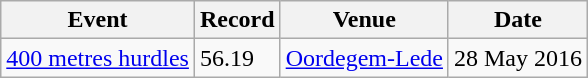<table class="wikitable">
<tr>
<th>Event</th>
<th>Record</th>
<th>Venue</th>
<th>Date</th>
</tr>
<tr>
<td><a href='#'>400 metres hurdles</a></td>
<td>56.19</td>
<td><a href='#'>Oordegem-Lede</a></td>
<td>28 May 2016</td>
</tr>
</table>
